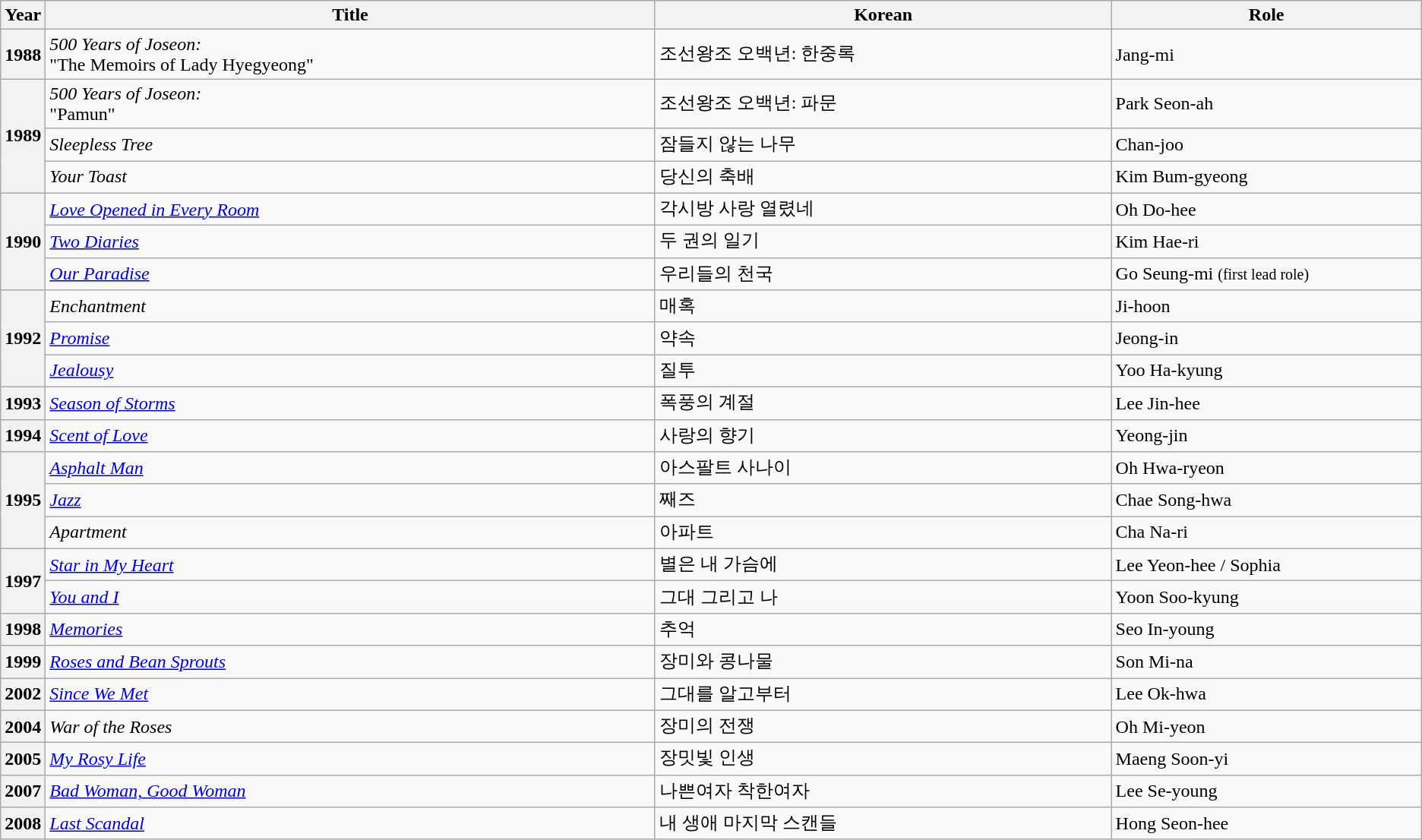<table class="wikitable sortable plainrowheaders">
<tr>
<th scope="col">Year</th>
<th scope="col" style=width:40em>Title</th>
<th scope="col" style=width:30em>Korean</th>
<th scope="col" style=width:20em>Role</th>
</tr>
<tr>
<th scope="row">1988</th>
<td><em>500 Years of Joseon:</em><br>"The Memoirs of Lady Hyegyeong"</td>
<td>조선왕조 오백년: 한중록</td>
<td>Jang-mi</td>
</tr>
<tr>
<th scope="row" rowspan="3">1989</th>
<td><em>500 Years of Joseon:</em><br>"Pamun"</td>
<td>조선왕조 오백년: 파문</td>
<td>Park Seon-ah</td>
</tr>
<tr>
<td><em>Sleepless Tree</em></td>
<td>잠들지 않는 나무</td>
<td>Chan-joo</td>
</tr>
<tr>
<td><em>Your Toast</em></td>
<td>당신의 축배</td>
<td>Kim Bum-gyeong</td>
</tr>
<tr>
<th rowspan="3" scope="row">1990</th>
<td><em><a href='#'>Love Opened in Every Room</a></em></td>
<td>각시방 사랑 열렸네</td>
<td>Oh Do-hee</td>
</tr>
<tr>
<td><em><a href='#'>Two Diaries</a></em></td>
<td>두 권의 일기</td>
<td>Kim Hae-ri</td>
</tr>
<tr>
<td><em><a href='#'>Our Paradise</a></em></td>
<td>우리들의 천국</td>
<td>Go Seung-mi <small>(first lead role)</small></td>
</tr>
<tr>
<th scope="row" rowspan="3">1992</th>
<td><em>Enchantment</em></td>
<td>매혹</td>
<td>Ji-hoon</td>
</tr>
<tr>
<td><em><a href='#'>Promise</a></em></td>
<td>약속</td>
<td>Jeong-in</td>
</tr>
<tr>
<td><em><a href='#'>Jealousy</a></em></td>
<td>질투</td>
<td>Yoo Ha-kyung</td>
</tr>
<tr>
<th scope="row">1993</th>
<td><em><a href='#'>Season of Storms</a></em></td>
<td>폭풍의 계절</td>
<td>Lee Jin-hee</td>
</tr>
<tr>
<th scope="row">1994</th>
<td><em><a href='#'>Scent of Love</a></em></td>
<td>사랑의 향기</td>
<td>Yeong-jin</td>
</tr>
<tr>
<th scope="row" rowspan="3">1995</th>
<td><em><a href='#'>Asphalt Man</a></em></td>
<td>아스팔트 사나이</td>
<td>Oh Hwa-ryeon</td>
</tr>
<tr>
<td><em><a href='#'>Jazz</a></em></td>
<td>째즈</td>
<td>Chae Song-hwa</td>
</tr>
<tr>
<td><em>Apartment</em></td>
<td>아파트</td>
<td>Cha Na-ri</td>
</tr>
<tr>
<th scope="row" rowspan="2">1997</th>
<td><em><a href='#'>Star in My Heart</a></em></td>
<td>별은 내 가슴에</td>
<td>Lee Yeon-hee / Sophia</td>
</tr>
<tr>
<td><em><a href='#'>You and I</a></em></td>
<td>그대 그리고 나</td>
<td>Yoon Soo-kyung</td>
</tr>
<tr>
<th scope="row">1998</th>
<td><em><a href='#'>Memories</a></em></td>
<td>추억</td>
<td>Seo In-young</td>
</tr>
<tr>
<th scope="row">1999</th>
<td><em><a href='#'>Roses and Bean Sprouts</a></em></td>
<td>장미와 콩나물</td>
<td>Son Mi-na</td>
</tr>
<tr>
<th scope="row">2002</th>
<td><em><a href='#'>Since We Met</a></em></td>
<td>그대를 알고부터</td>
<td>Lee Ok-hwa</td>
</tr>
<tr>
<th scope="row">2004</th>
<td><em>War of the Roses</em></td>
<td>장미의 전쟁</td>
<td>Oh Mi-yeon</td>
</tr>
<tr>
<th scope="row">2005</th>
<td><em><a href='#'>My Rosy Life</a></em></td>
<td>장밋빛 인생</td>
<td>Maeng Soon-yi</td>
</tr>
<tr>
<th scope="row">2007</th>
<td><em><a href='#'>Bad Woman, Good Woman</a></em></td>
<td>나쁜여자 착한여자</td>
<td>Lee Se-young</td>
</tr>
<tr>
<th scope="row">2008</th>
<td><em><a href='#'>Last Scandal</a></em></td>
<td>내 생애 마지막 스캔들</td>
<td>Hong Seon-hee</td>
</tr>
</table>
